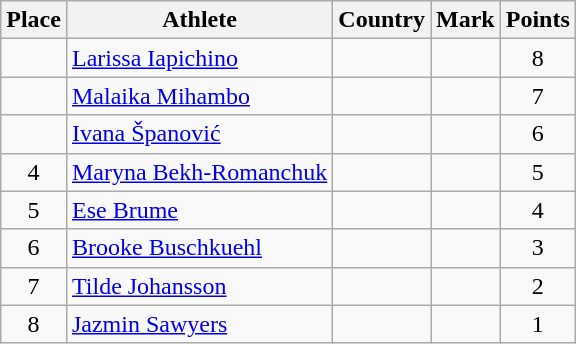<table class="wikitable">
<tr>
<th>Place</th>
<th>Athlete</th>
<th>Country</th>
<th>Mark</th>
<th>Points</th>
</tr>
<tr>
<td align=center></td>
<td><a href='#'>Larissa Iapichino</a></td>
<td></td>
<td> </td>
<td align=center>8</td>
</tr>
<tr>
<td align=center></td>
<td><a href='#'>Malaika Mihambo</a></td>
<td></td>
<td> </td>
<td align=center>7</td>
</tr>
<tr>
<td align=center></td>
<td><a href='#'>Ivana Španović</a></td>
<td></td>
<td> </td>
<td align=center>6</td>
</tr>
<tr>
<td align=center>4</td>
<td><a href='#'>Maryna Bekh-Romanchuk</a></td>
<td></td>
<td> </td>
<td align=center>5</td>
</tr>
<tr>
<td align=center>5</td>
<td><a href='#'>Ese Brume</a></td>
<td></td>
<td> </td>
<td align=center>4</td>
</tr>
<tr>
<td align=center>6</td>
<td><a href='#'>Brooke Buschkuehl</a></td>
<td></td>
<td> </td>
<td align=center>3</td>
</tr>
<tr>
<td align=center>7</td>
<td><a href='#'>Tilde Johansson</a></td>
<td></td>
<td> </td>
<td align=center>2</td>
</tr>
<tr>
<td align=center>8</td>
<td><a href='#'>Jazmin Sawyers</a></td>
<td></td>
<td> </td>
<td align=center>1</td>
</tr>
</table>
